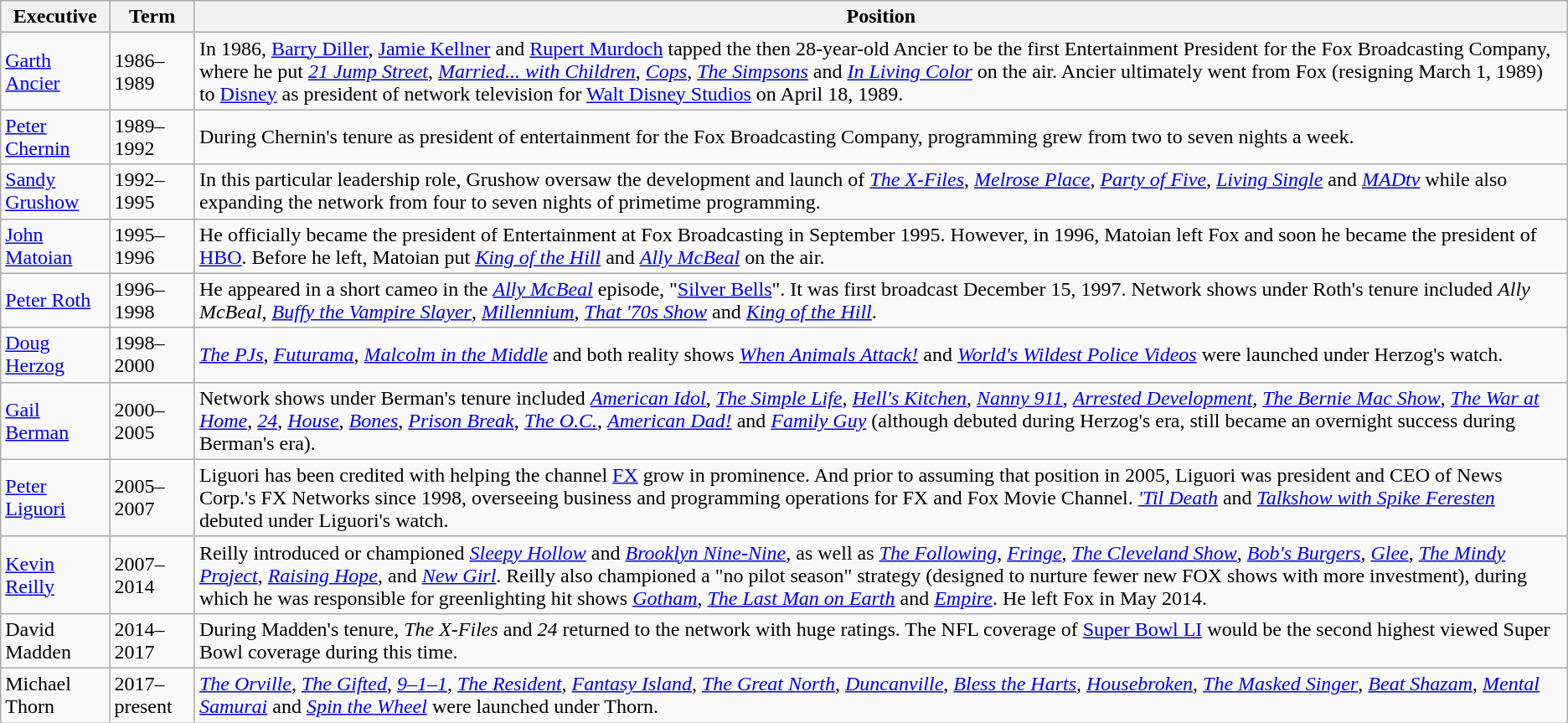<table class="wikitable">
<tr>
<th>Executive</th>
<th>Term</th>
<th>Position</th>
</tr>
<tr>
<td><a href='#'>Garth Ancier</a></td>
<td>1986–1989</td>
<td>In 1986, <a href='#'>Barry Diller</a>, <a href='#'>Jamie Kellner</a> and <a href='#'>Rupert Murdoch</a> tapped the then 28-year-old Ancier to be the first Entertainment President for the Fox Broadcasting Company, where he put <em><a href='#'>21 Jump Street</a></em>, <em><a href='#'>Married... with Children</a></em>, <em><a href='#'>Cops</a></em>, <em><a href='#'>The Simpsons</a></em> and <em><a href='#'>In Living Color</a></em> on the air. Ancier ultimately went from Fox (resigning March 1, 1989) to <a href='#'>Disney</a> as president of network television for <a href='#'>Walt Disney Studios</a> on April 18, 1989.</td>
</tr>
<tr>
<td><a href='#'>Peter Chernin</a></td>
<td>1989–1992</td>
<td>During Chernin's tenure as president of entertainment for the Fox Broadcasting Company, programming grew from two to seven nights a week.</td>
</tr>
<tr>
<td><a href='#'>Sandy Grushow</a></td>
<td>1992–1995</td>
<td>In this particular leadership role, Grushow oversaw the development and launch of <em><a href='#'>The X-Files</a></em>, <em><a href='#'>Melrose Place</a></em>, <em><a href='#'>Party of Five</a></em>, <em><a href='#'>Living Single</a></em> and <em><a href='#'>MADtv</a></em> while also expanding the network from four to seven nights of primetime programming.</td>
</tr>
<tr>
<td><a href='#'>John Matoian</a></td>
<td>1995–1996</td>
<td>He officially became the president of Entertainment at Fox Broadcasting in September 1995. However, in 1996, Matoian left Fox and soon he became the president of <a href='#'>HBO</a>. Before he left, Matoian put <em><a href='#'>King of the Hill</a></em> and <em><a href='#'>Ally McBeal</a></em> on the air.</td>
</tr>
<tr>
<td><a href='#'>Peter Roth</a></td>
<td>1996–1998</td>
<td>He appeared in a short cameo in the <em><a href='#'>Ally McBeal</a></em> episode, "<a href='#'>Silver Bells</a>". It was first broadcast December 15, 1997. Network shows under Roth's tenure included <em>Ally McBeal</em>, <em><a href='#'>Buffy the Vampire Slayer</a></em>, <em><a href='#'>Millennium</a></em>, <em><a href='#'>That '70s Show</a></em> and <em><a href='#'>King of the Hill</a></em>.</td>
</tr>
<tr>
<td><a href='#'>Doug Herzog</a></td>
<td>1998–2000</td>
<td><em><a href='#'>The PJs</a></em>, <em><a href='#'>Futurama</a></em>, <em><a href='#'>Malcolm in the Middle</a></em> and both reality shows <em><a href='#'>When Animals Attack!</a></em> and <em><a href='#'>World's Wildest Police Videos</a></em> were launched under Herzog's watch.</td>
</tr>
<tr>
<td><a href='#'>Gail Berman</a></td>
<td>2000–2005</td>
<td>Network shows under Berman's tenure included <em><a href='#'>American Idol</a></em>, <em><a href='#'>The Simple Life</a></em>, <em><a href='#'>Hell's Kitchen</a></em>, <em><a href='#'>Nanny 911</a></em>, <em><a href='#'>Arrested Development</a></em>, <em><a href='#'>The Bernie Mac Show</a></em>, <em><a href='#'>The War at Home</a></em>, <em><a href='#'>24</a></em>, <em><a href='#'>House</a></em>, <em><a href='#'>Bones</a></em>, <em><a href='#'>Prison Break</a></em>, <em><a href='#'>The O.C.</a></em>, <em><a href='#'>American Dad!</a></em> and <em><a href='#'>Family Guy</a></em> (although debuted during Herzog's era, still became an overnight success during Berman's era).</td>
</tr>
<tr>
<td><a href='#'>Peter Liguori</a></td>
<td>2005–2007</td>
<td>Liguori has been credited with helping the channel <a href='#'>FX</a> grow in prominence. And prior to assuming that position in 2005, Liguori was president and CEO of News Corp.'s FX Networks since 1998, overseeing business and programming operations for FX and Fox Movie Channel. <em><a href='#'>'Til Death</a></em> and <em><a href='#'>Talkshow with Spike Feresten</a></em> debuted under Liguori's watch.</td>
</tr>
<tr>
<td><a href='#'>Kevin Reilly</a></td>
<td>2007–2014</td>
<td>Reilly introduced or championed <em><a href='#'>Sleepy Hollow</a></em> and <em><a href='#'>Brooklyn Nine-Nine</a></em>, as well as <em><a href='#'>The Following</a></em>, <em><a href='#'>Fringe</a></em>, <em><a href='#'>The Cleveland Show</a></em>, <em><a href='#'>Bob's Burgers</a></em>, <em><a href='#'>Glee</a></em>, <em><a href='#'>The Mindy Project</a></em>, <em><a href='#'>Raising Hope</a></em>, and <em><a href='#'>New Girl</a></em>. Reilly also championed a "no pilot season" strategy (designed to nurture fewer new FOX shows with more investment), during which he was responsible for greenlighting hit shows <em><a href='#'>Gotham</a></em>, <em><a href='#'>The Last Man on Earth</a></em> and <em><a href='#'>Empire</a></em>. He left Fox in May 2014.</td>
</tr>
<tr>
<td>David Madden</td>
<td>2014–2017</td>
<td>During Madden's tenure, <em>The X-Files</em> and <em>24</em> returned to the network with huge ratings. The NFL coverage of <a href='#'>Super Bowl LI</a> would be the second highest viewed Super Bowl coverage during this time.</td>
</tr>
<tr>
<td>Michael Thorn</td>
<td>2017–present</td>
<td><em><a href='#'>The Orville</a></em>, <em><a href='#'>The Gifted</a></em>, <em><a href='#'>9–1–1</a></em>, <em><a href='#'>The Resident</a></em>, <em><a href='#'>Fantasy Island</a></em>, <em><a href='#'>The Great North</a></em>, <em><a href='#'>Duncanville</a></em>, <em><a href='#'>Bless the Harts</a></em>, <em><a href='#'>Housebroken</a></em>, <em><a href='#'>The Masked Singer</a></em>, <em><a href='#'>Beat Shazam</a></em>, <em><a href='#'>Mental Samurai</a></em> and <em><a href='#'>Spin the Wheel</a></em> were launched under Thorn.</td>
</tr>
</table>
